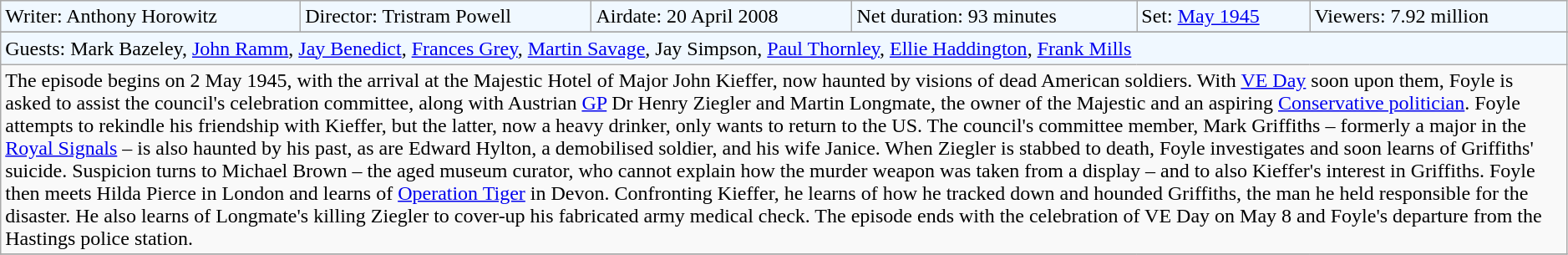<table class="wikitable" width=99%>
<tr style="background-color: #F0F8FF;" |>
<td>Writer: Anthony Horowitz</td>
<td>Director: Tristram Powell</td>
<td>Airdate:  20 April 2008</td>
<td>Net duration: 93 minutes</td>
<td>Set: <a href='#'>May 1945</a></td>
<td>Viewers: 7.92 million</td>
</tr>
<tr>
</tr>
<tr style="background-color: #F0F8FF;" |>
<td colspan="6">Guests: Mark Bazeley, <a href='#'>John Ramm</a>, <a href='#'>Jay Benedict</a>, <a href='#'>Frances Grey</a>, <a href='#'>Martin Savage</a>, Jay Simpson, <a href='#'>Paul Thornley</a>, <a href='#'>Ellie Haddington</a>, <a href='#'>Frank Mills</a></td>
</tr>
<tr>
<td colspan="6">The episode begins on 2 May 1945, with the arrival at the Majestic Hotel of Major John Kieffer, now haunted by visions of dead American soldiers. With <a href='#'>VE Day</a> soon upon them, Foyle is asked to assist the council's celebration committee, along with Austrian <a href='#'>GP</a> Dr Henry Ziegler and Martin Longmate, the owner of the Majestic and an aspiring <a href='#'>Conservative politician</a>. Foyle attempts to rekindle his friendship with Kieffer, but the latter, now a heavy drinker, only wants to return to the US. The council's committee member, Mark Griffiths – formerly a major in the <a href='#'>Royal Signals</a> – is also haunted by his past, as are Edward Hylton, a demobilised soldier, and his wife Janice. When Ziegler is stabbed to death, Foyle investigates and soon learns of Griffiths' suicide. Suspicion turns to Michael Brown – the aged museum curator, who cannot explain how the murder weapon was taken from a display – and to also Kieffer's interest in Griffiths. Foyle then meets Hilda Pierce in London and learns of <a href='#'>Operation Tiger</a> in Devon. Confronting Kieffer, he learns of how he tracked down and hounded Griffiths, the man he held responsible for the disaster. He also learns of Longmate's killing Ziegler to cover-up his fabricated army medical check. The episode ends with the celebration of VE Day on May 8 and Foyle's departure from the Hastings police station.</td>
</tr>
<tr>
</tr>
</table>
